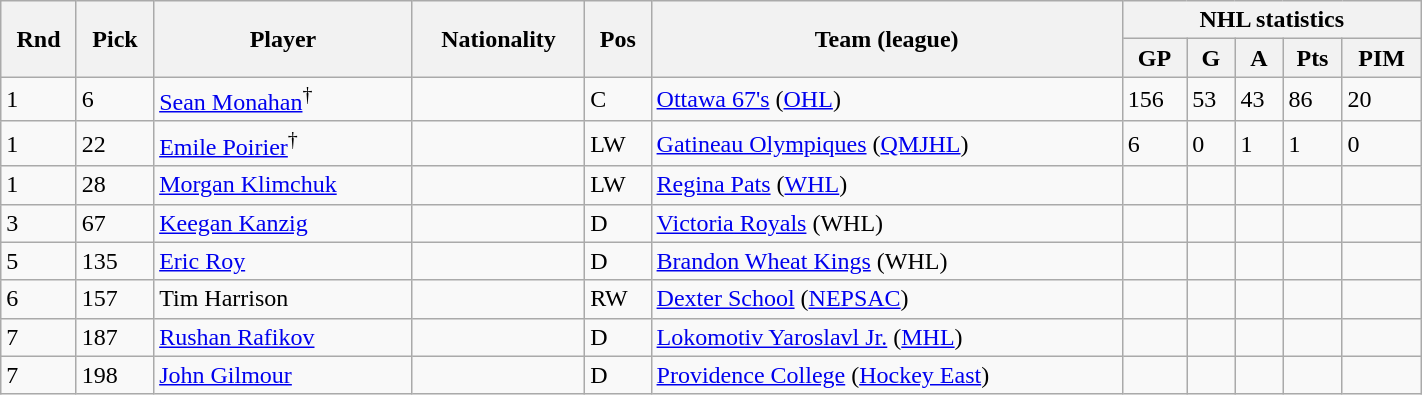<table class="wikitable" style="width:75%;">
<tr>
<th rowspan="2">Rnd</th>
<th rowspan="2">Pick</th>
<th rowspan="2">Player</th>
<th rowspan="2">Nationality</th>
<th rowspan="2">Pos</th>
<th rowspan="2">Team (league)</th>
<th colspan="5">NHL statistics</th>
</tr>
<tr>
<th>GP</th>
<th>G</th>
<th>A</th>
<th>Pts</th>
<th>PIM</th>
</tr>
<tr>
<td>1</td>
<td>6</td>
<td><a href='#'>Sean Monahan</a><sup>†</sup></td>
<td></td>
<td>C</td>
<td><a href='#'>Ottawa 67's</a> (<a href='#'>OHL</a>)</td>
<td>156</td>
<td>53</td>
<td>43</td>
<td>86</td>
<td>20</td>
</tr>
<tr>
<td>1</td>
<td>22</td>
<td><a href='#'>Emile Poirier</a><sup>†</sup></td>
<td></td>
<td>LW</td>
<td><a href='#'>Gatineau Olympiques</a> (<a href='#'>QMJHL</a>)</td>
<td>6</td>
<td>0</td>
<td>1</td>
<td>1</td>
<td>0</td>
</tr>
<tr>
<td>1</td>
<td>28</td>
<td><a href='#'>Morgan Klimchuk</a></td>
<td></td>
<td>LW</td>
<td><a href='#'>Regina Pats</a> (<a href='#'>WHL</a>)</td>
<td></td>
<td></td>
<td></td>
<td></td>
<td></td>
</tr>
<tr>
<td>3</td>
<td>67</td>
<td><a href='#'>Keegan Kanzig</a></td>
<td></td>
<td>D</td>
<td><a href='#'>Victoria Royals</a> (WHL)</td>
<td></td>
<td></td>
<td></td>
<td></td>
<td></td>
</tr>
<tr>
<td>5</td>
<td>135</td>
<td><a href='#'>Eric Roy</a></td>
<td></td>
<td>D</td>
<td><a href='#'>Brandon Wheat Kings</a> (WHL)</td>
<td></td>
<td></td>
<td></td>
<td></td>
<td></td>
</tr>
<tr>
<td>6</td>
<td>157</td>
<td>Tim Harrison</td>
<td></td>
<td>RW</td>
<td><a href='#'>Dexter School</a> (<a href='#'>NEPSAC</a>)</td>
<td></td>
<td></td>
<td></td>
<td></td>
<td></td>
</tr>
<tr>
<td>7</td>
<td>187</td>
<td><a href='#'>Rushan Rafikov</a></td>
<td></td>
<td>D</td>
<td><a href='#'>Lokomotiv Yaroslavl Jr.</a> (<a href='#'>MHL</a>)</td>
<td></td>
<td></td>
<td></td>
<td></td>
<td></td>
</tr>
<tr>
<td>7</td>
<td>198</td>
<td><a href='#'>John Gilmour</a></td>
<td></td>
<td>D</td>
<td><a href='#'>Providence College</a> (<a href='#'>Hockey East</a>)</td>
<td></td>
<td></td>
<td></td>
<td></td>
<td></td>
</tr>
</table>
